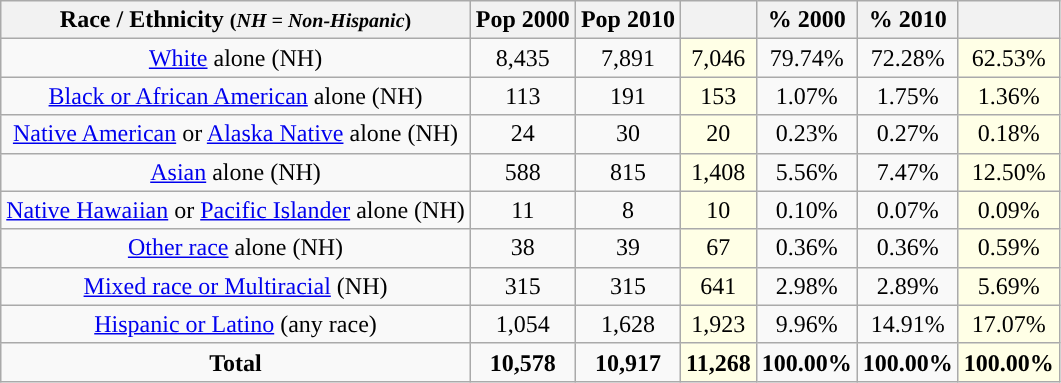<table class="wikitable" style="text-align:center;">
<tr>
<th>Race / Ethnicity <small>(<em>NH = Non-Hispanic</em>)</small></th>
<th>Pop 2000</th>
<th>Pop 2010</th>
<th></th>
<th>% 2000</th>
<th>% 2010</th>
<th></th>
</tr>
<tr>
<td><a href='#'>White</a> alone (NH)</td>
<td>8,435</td>
<td>7,891</td>
<td style='background: #ffffe6;'>7,046</td>
<td>79.74%</td>
<td>72.28%</td>
<td style='background: #ffffe6;'>62.53%</td>
</tr>
<tr>
<td><a href='#'>Black or African American</a> alone (NH)</td>
<td>113</td>
<td>191</td>
<td style='background: #ffffe6;'>153</td>
<td>1.07%</td>
<td>1.75%</td>
<td style='background: #ffffe6;'>1.36%</td>
</tr>
<tr>
<td><a href='#'>Native American</a> or <a href='#'>Alaska Native</a> alone (NH)</td>
<td>24</td>
<td>30</td>
<td style='background: #ffffe6;'>20</td>
<td>0.23%</td>
<td>0.27%</td>
<td style='background: #ffffe6;'>0.18%</td>
</tr>
<tr>
<td><a href='#'>Asian</a> alone (NH)</td>
<td>588</td>
<td>815</td>
<td style='background: #ffffe6;'>1,408</td>
<td>5.56%</td>
<td>7.47%</td>
<td style='background: #ffffe6;'>12.50%</td>
</tr>
<tr>
<td><a href='#'>Native Hawaiian</a> or <a href='#'>Pacific Islander</a> alone (NH)</td>
<td>11</td>
<td>8</td>
<td style='background: #ffffe6;'>10</td>
<td>0.10%</td>
<td>0.07%</td>
<td style='background: #ffffe6;'>0.09%</td>
</tr>
<tr>
<td><a href='#'>Other race</a> alone (NH)</td>
<td>38</td>
<td>39</td>
<td style='background: #ffffe6;'>67</td>
<td>0.36%</td>
<td>0.36%</td>
<td style='background: #ffffe6;'>0.59%</td>
</tr>
<tr>
<td><a href='#'>Mixed race or Multiracial</a> (NH)</td>
<td>315</td>
<td>315</td>
<td style='background: #ffffe6;'>641</td>
<td>2.98%</td>
<td>2.89%</td>
<td style='background: #ffffe6;'>5.69%</td>
</tr>
<tr>
<td><a href='#'>Hispanic or Latino</a> (any race)</td>
<td>1,054</td>
<td>1,628</td>
<td style='background: #ffffe6;'>1,923</td>
<td>9.96%</td>
<td>14.91%</td>
<td style='background: #ffffe6;'>17.07%</td>
</tr>
<tr>
<td><strong>Total</strong></td>
<td><strong>10,578</strong></td>
<td><strong>10,917</strong></td>
<td style='background: #ffffe6;'><strong>11,268</strong></td>
<td><strong>100.00%</strong></td>
<td><strong>100.00%</strong></td>
<td style='background: #ffffe6;'><strong>100.00%</strong></td>
</tr>
</table>
